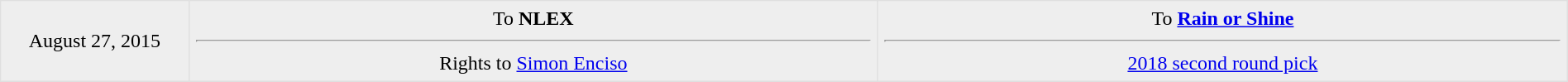<table border=1 style="border-collapse:collapse; text-align: center; width: 100%" bordercolor="#DFDFDF"  cellpadding="5">
<tr bgcolor="eeeeee">
<td style="width:12%">August 27, 2015<br></td>
<td style="width:44%" valign="top">To <strong>NLEX</strong><hr>Rights to <a href='#'>Simon Enciso</a></td>
<td style="width:44%" valign="top">To <strong><a href='#'>Rain or Shine</a></strong><hr><a href='#'>2018 second round pick</a></td>
</tr>
</table>
